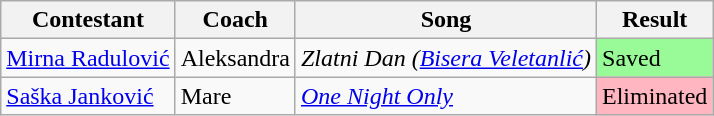<table class="wikitable">
<tr>
<th>Contestant</th>
<th>Coach</th>
<th>Song</th>
<th>Result</th>
</tr>
<tr>
<td><a href='#'>Mirna Radulović</a></td>
<td>Aleksandra</td>
<td><em>Zlatni Dan (<a href='#'>Bisera Veletanlić</a>)</em></td>
<td style="background:palegreen;">Saved</td>
</tr>
<tr>
<td><a href='#'>Saška Janković</a></td>
<td>Mare</td>
<td><em><a href='#'>One Night Only</a></em></td>
<td style="background:lightpink;">Eliminated</td>
</tr>
</table>
